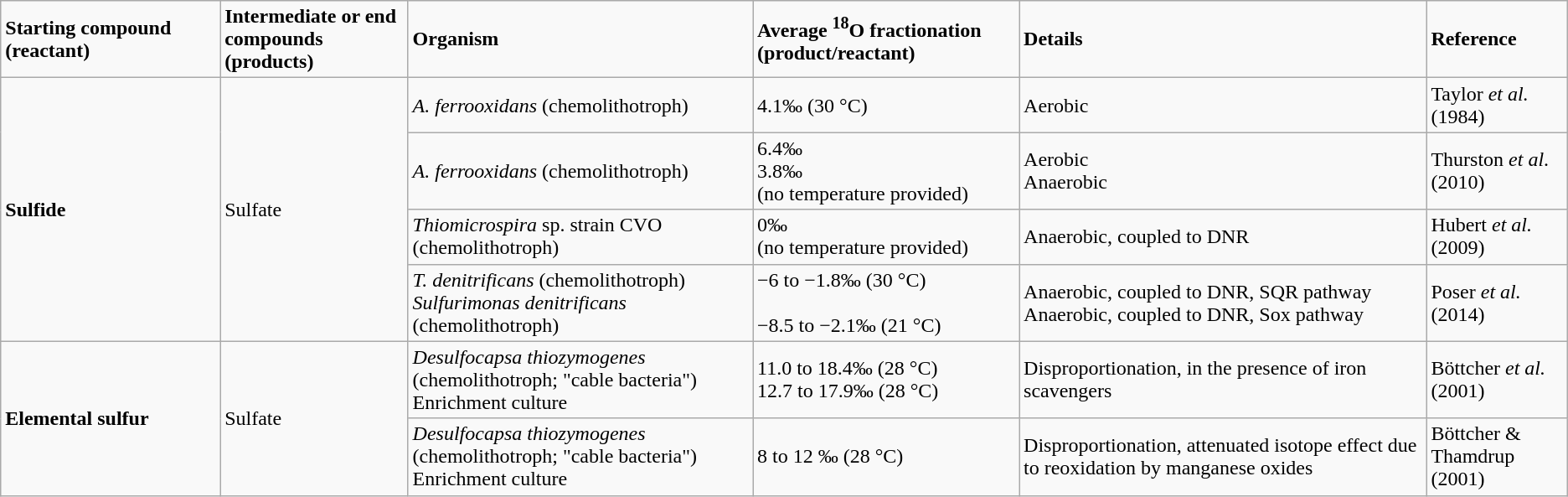<table class="wikitable">
<tr>
<td style="width: 14%"><strong>Starting compound (reactant)</strong></td>
<td style="width: 12%"><strong>Intermediate or end compounds<br>(products)</strong></td>
<td style="width: 22%"><strong>Organism</strong></td>
<td style="width: 17%"><strong>Average <sup>18</sup>O fractionation (product/reactant)</strong></td>
<td style="width: 26%"><strong>Details</strong></td>
<td><strong>Reference</strong></td>
</tr>
<tr>
<td rowspan="4"><strong>Sulfide</strong></td>
<td rowspan="4">Sulfate</td>
<td><em>A. ferrooxidans</em> (chemolithotroph)</td>
<td>4.1‰ (30 °C)</td>
<td>Aerobic</td>
<td>Taylor <em>et al.</em> (1984)</td>
</tr>
<tr>
<td><em>A. ferrooxidans</em> (chemolithotroph)</td>
<td>6.4‰ <br>3.8‰<br>(no temperature provided)</td>
<td>Aerobic<br>Anaerobic</td>
<td>Thurston <em>et al</em>. (2010)</td>
</tr>
<tr>
<td><em>Thiomicrospira</em> sp. strain CVO (chemolithotroph)</td>
<td>0‰<br>(no temperature provided)</td>
<td>Anaerobic, coupled to DNR</td>
<td>Hubert <em>et al.</em> (2009)</td>
</tr>
<tr>
<td><em>T. denitrificans</em> (chemolithotroph)<br><em>Sulfurimonas denitrificans</em><br>(chemolithotroph)</td>
<td>−6 to −1.8‰ (30 °C)<br><br>−8.5 to −2.1‰ (21 °C)</td>
<td>Anaerobic, coupled to DNR, SQR pathway<br>Anaerobic, coupled to DNR, Sox pathway</td>
<td>Poser <em>et al.</em> (2014)</td>
</tr>
<tr>
<td rowspan="2"><strong>Elemental sulfur</strong></td>
<td rowspan="2">Sulfate</td>
<td><em>Desulfocapsa thiozymogenes</em><br>(chemolithotroph; "cable bacteria")<br>Enrichment culture</td>
<td>11.0 to 18.4‰ (28 °C)<br>12.7 to 17.9‰ (28 °C)</td>
<td>Disproportionation, in the presence of iron scavengers</td>
<td>Böttcher <em>et al.</em> (2001)</td>
</tr>
<tr>
<td><em>Desulfocapsa thiozymogenes</em><br>(chemolithotroph; "cable bacteria")
Enrichment culture</td>
<td>8 to 12 ‰ (28 °C)</td>
<td>Disproportionation, attenuated isotope effect due to reoxidation by manganese oxides</td>
<td>Böttcher & Thamdrup (2001)</td>
</tr>
</table>
